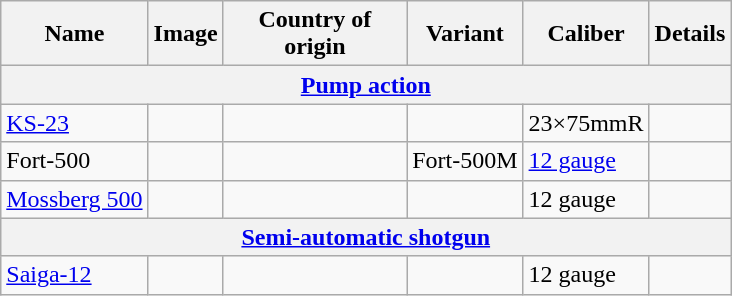<table class="wikitable">
<tr>
<th>Name</th>
<th>Image</th>
<th style="width:115px;">Country of origin</th>
<th>Variant</th>
<th>Caliber</th>
<th>Details</th>
</tr>
<tr>
<th colspan="6"><a href='#'>Pump action</a></th>
</tr>
<tr>
<td><a href='#'>KS-23</a></td>
<td></td>
<td></td>
<td></td>
<td>23×75mmR</td>
<td></td>
</tr>
<tr>
<td>Fort-500</td>
<td></td>
<td></td>
<td>Fort-500M</td>
<td><a href='#'>12 gauge</a></td>
<td></td>
</tr>
<tr>
<td><a href='#'>Mossberg 500</a></td>
<td></td>
<td></td>
<td></td>
<td>12 gauge</td>
<td></td>
</tr>
<tr>
<th colspan="6"><a href='#'>Semi-automatic shotgun</a></th>
</tr>
<tr>
<td><a href='#'>Saiga-12</a></td>
<td></td>
<td></td>
<td></td>
<td>12 gauge</td>
<td></td>
</tr>
</table>
